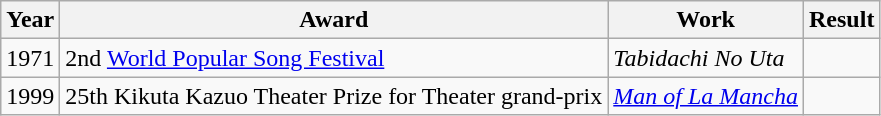<table class="wikitable sortable">
<tr>
<th>Year</th>
<th>Award</th>
<th>Work</th>
<th>Result</th>
</tr>
<tr>
<td>1971</td>
<td>2nd <a href='#'>World Popular Song Festival</a></td>
<td><em>Tabidachi No Uta</em></td>
<td></td>
</tr>
<tr>
<td>1999</td>
<td>25th Kikuta Kazuo Theater Prize for Theater grand-prix</td>
<td><em><a href='#'>Man of La Mancha</a></em></td>
<td></td>
</tr>
</table>
